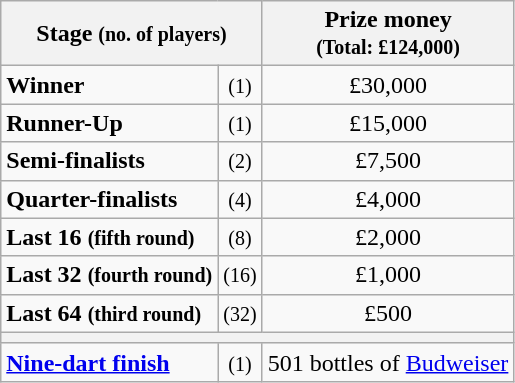<table class="wikitable">
<tr>
<th colspan=2>Stage <small>(no. of players)</small></th>
<th>Prize money<br><small>(Total: £124,000)</small></th>
</tr>
<tr>
<td><strong>Winner</strong></td>
<td align=center><small>(1)</small></td>
<td align=center>£30,000</td>
</tr>
<tr>
<td><strong>Runner-Up</strong></td>
<td align=center><small>(1)</small></td>
<td align=center>£15,000</td>
</tr>
<tr>
<td><strong>Semi-finalists</strong></td>
<td align=center><small>(2)</small></td>
<td align=center>£7,500</td>
</tr>
<tr>
<td><strong>Quarter-finalists</strong></td>
<td align=center><small>(4)</small></td>
<td align=center>£4,000</td>
</tr>
<tr>
<td><strong>Last 16 <small>(fifth round)</small></strong></td>
<td align=center><small>(8)</small></td>
<td align=center>£2,000</td>
</tr>
<tr>
<td><strong>Last 32 <small>(fourth round)</small></strong></td>
<td align=center><small>(16)</small></td>
<td align=center>£1,000</td>
</tr>
<tr>
<td><strong>Last 64 <small>(third round)</small></strong></td>
<td align=center><small>(32)</small></td>
<td align=center>£500</td>
</tr>
<tr>
<th colspan=3></th>
</tr>
<tr>
<td><strong><a href='#'>Nine-dart finish</a></strong></td>
<td align=center><small>(1)</small></td>
<td align=center>501 bottles of <a href='#'>Budweiser</a></td>
</tr>
</table>
